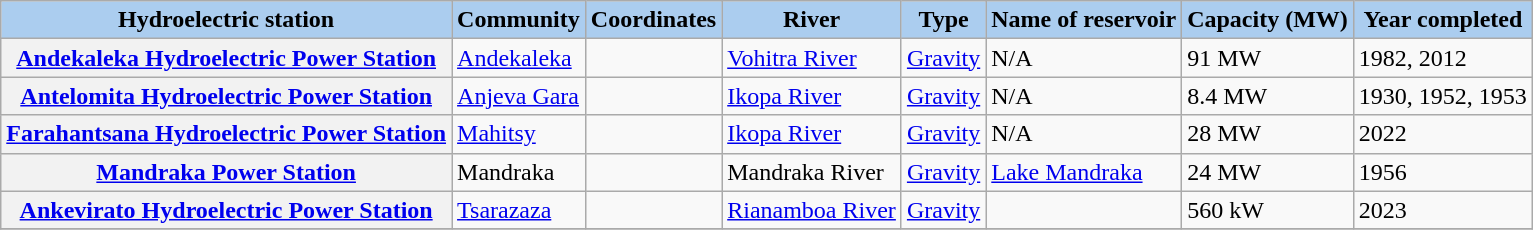<table class="wikitable sortable">
<tr>
<th style="background:#abcdef;">Hydroelectric station</th>
<th style="background:#abcdef;">Community</th>
<th style="background:#abcdef;">Coordinates</th>
<th style="background:#abcdef;">River</th>
<th style="background:#abcdef;">Type</th>
<th style="background:#abcdef;">Name of reservoir</th>
<th style="background:#abcdef;">Capacity (MW)</th>
<th style="background:#abcdef;">Year completed</th>
</tr>
<tr>
<th><a href='#'>Andekaleka Hydroelectric Power Station</a></th>
<td><a href='#'>Andekaleka</a></td>
<td></td>
<td><a href='#'>Vohitra River</a></td>
<td><a href='#'>Gravity</a></td>
<td>N/A</td>
<td>91 MW</td>
<td>1982, 2012</td>
</tr>
<tr>
<th><a href='#'>Antelomita Hydroelectric Power Station</a></th>
<td><a href='#'>Anjeva Gara</a></td>
<td></td>
<td><a href='#'>Ikopa River</a></td>
<td><a href='#'>Gravity</a></td>
<td>N/A</td>
<td>8.4 MW</td>
<td>1930, 1952, 1953</td>
</tr>
<tr>
<th><a href='#'>Farahantsana Hydroelectric Power Station</a></th>
<td><a href='#'>Mahitsy</a></td>
<td></td>
<td><a href='#'>Ikopa River</a></td>
<td><a href='#'>Gravity</a></td>
<td>N/A</td>
<td>28 MW</td>
<td>2022</td>
</tr>
<tr>
<th><a href='#'>Mandraka Power Station</a></th>
<td>Mandraka</td>
<td></td>
<td>Mandraka River</td>
<td><a href='#'>Gravity</a></td>
<td><a href='#'>Lake Mandraka</a></td>
<td>24 MW</td>
<td>1956</td>
</tr>
<tr>
<th><a href='#'>Ankevirato Hydroelectric Power Station</a></th>
<td><a href='#'>Tsarazaza</a></td>
<td></td>
<td><a href='#'>Rianamboa River</a></td>
<td><a href='#'>Gravity</a></td>
<td></td>
<td>560 kW</td>
<td>2023</td>
</tr>
<tr>
</tr>
</table>
